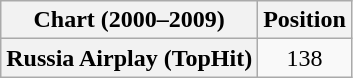<table class="wikitable plainrowheaders" style="text-align:center">
<tr>
<th scope="col">Chart (2000–2009)</th>
<th scope="col">Position</th>
</tr>
<tr>
<th scope="row">Russia Airplay (TopHit)</th>
<td>138</td>
</tr>
</table>
